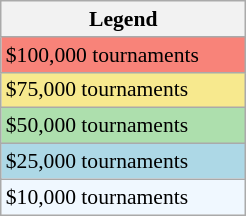<table class="wikitable"  style="font-size:90%; width:13%;">
<tr>
<th>Legend</th>
</tr>
<tr style="background:#f88379;">
<td>$100,000 tournaments</td>
</tr>
<tr style="background:#f7e98e;">
<td>$75,000 tournaments</td>
</tr>
<tr style="background:#addfad;">
<td>$50,000 tournaments</td>
</tr>
<tr style="background:lightblue;">
<td>$25,000 tournaments</td>
</tr>
<tr style="background:#f0f8ff;">
<td>$10,000 tournaments</td>
</tr>
</table>
